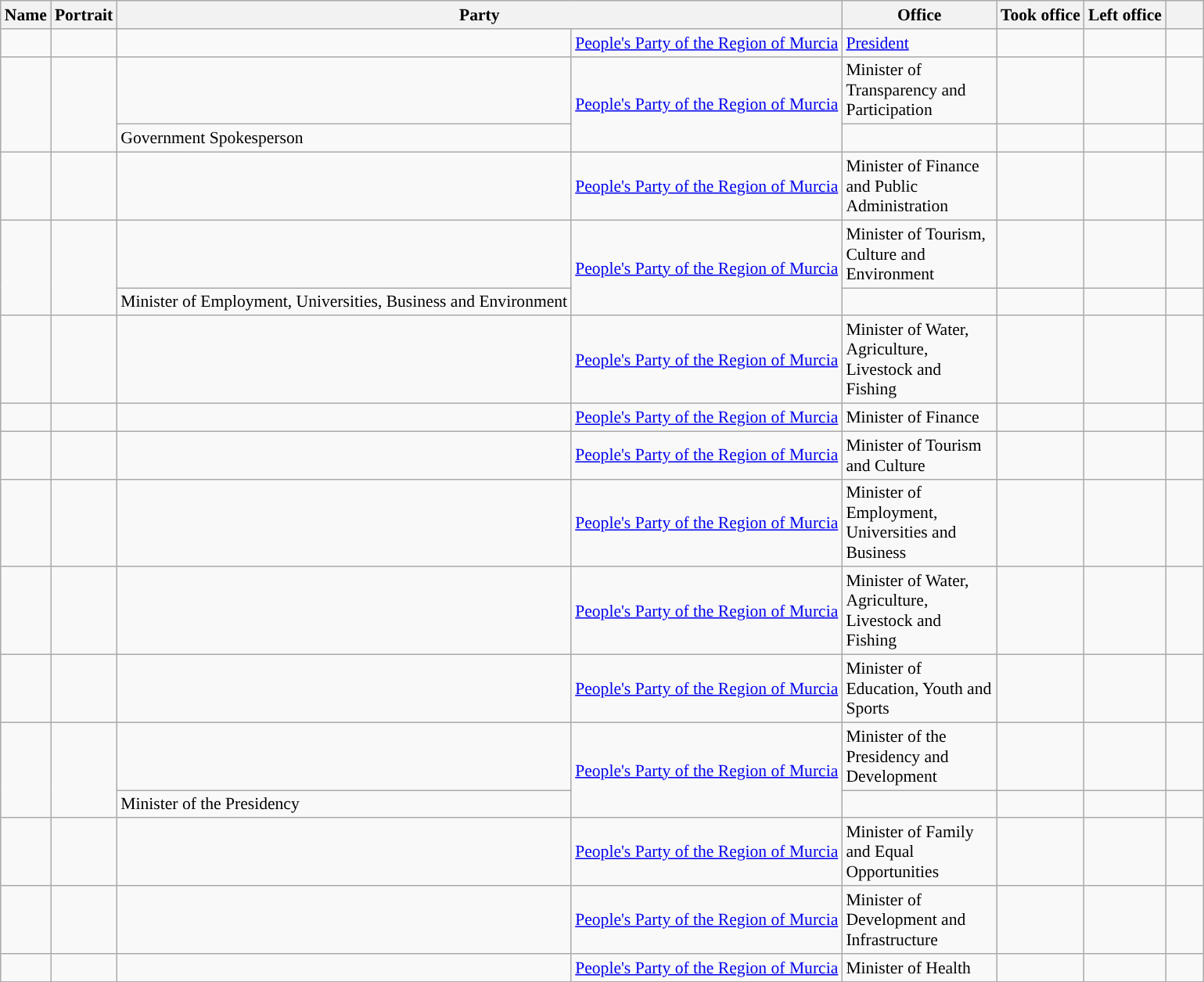<table class="wikitable plainrowheaders sortable" style="font-size:90%; text-align:left;">
<tr>
<th scope=col>Name</th>
<th scope=col class=unsortable>Portrait</th>
<th scope=col colspan="2">Party</th>
<th scope=col width=125px>Office</th>
<th scope=col>Took office</th>
<th scope=col>Left office</th>
<th scope=col width=25px class=unsortable></th>
</tr>
<tr>
<td style="white-space: nowrap;"></td>
<td align=center></td>
<td !align="center" style="background:"></td>
<td><a href='#'>People's Party of the Region of Murcia</a></td>
<td><a href='#'>President</a></td>
<td align=center></td>
<td align=center></td>
<td align=center></td>
</tr>
<tr>
<td style="white-space: nowrap;" rowspan=2></td>
<td align=center rowspan=2></td>
<td !align="center" style="background:"></td>
<td rowspan=2><a href='#'>People's Party of the Region of Murcia</a></td>
<td>Minister of Transparency and Participation</td>
<td align=center></td>
<td align=center></td>
<td align=center></td>
</tr>
<tr>
<td>Government Spokesperson</td>
<td align=center></td>
<td align=center></td>
<td align=center></td>
</tr>
<tr>
<td style="white-space: nowrap;"></td>
<td align=center></td>
<td !align="center" style="background:"></td>
<td><a href='#'>People's Party of the Region of Murcia</a></td>
<td>Minister of Finance and Public Administration</td>
<td align=center></td>
<td align=center></td>
<td align=center></td>
</tr>
<tr>
<td style="white-space: nowrap;" rowspan=2></td>
<td align=center rowspan=2></td>
<td !align="center" style="background:"></td>
<td rowspan=2><a href='#'>People's Party of the Region of Murcia</a></td>
<td>Minister of Tourism, Culture and Environment</td>
<td align=center></td>
<td align=center></td>
<td align=center></td>
</tr>
<tr>
<td>Minister of Employment, Universities, Business and Environment</td>
<td align=center></td>
<td align=center></td>
<td align=center></td>
</tr>
<tr>
<td style="white-space: nowrap;"></td>
<td align=center></td>
<td !align="center" style="background:"></td>
<td><a href='#'>People's Party of the Region of Murcia</a></td>
<td>Minister of Water, Agriculture, Livestock and Fishing</td>
<td align=center></td>
<td align=center></td>
<td align=center></td>
</tr>
<tr>
<td style="white-space: nowrap;"></td>
<td align=center></td>
<td !align="center" style="background:"></td>
<td><a href='#'>People's Party of the Region of Murcia</a></td>
<td>Minister of Finance</td>
<td align=center></td>
<td align=center></td>
<td align=center></td>
</tr>
<tr>
<td style="white-space: nowrap;"></td>
<td align=center></td>
<td !align="center" style="background:"></td>
<td><a href='#'>People's Party of the Region of Murcia</a></td>
<td>Minister of Tourism and Culture</td>
<td align=center></td>
<td align=center></td>
<td align=center></td>
</tr>
<tr>
<td style="white-space: nowrap;"></td>
<td align=center></td>
<td !align="center" style="background:"></td>
<td><a href='#'>People's Party of the Region of Murcia</a></td>
<td>Minister of Employment, Universities and Business</td>
<td align=center></td>
<td align=center></td>
<td align=center></td>
</tr>
<tr>
<td style="white-space: nowrap;"></td>
<td align=center></td>
<td !align="center" style="background:"></td>
<td><a href='#'>People's Party of the Region of Murcia</a></td>
<td>Minister of Water, Agriculture, Livestock and Fishing</td>
<td align=center></td>
<td align=center></td>
<td align=center></td>
</tr>
<tr>
<td style="white-space: nowrap;"></td>
<td align=center></td>
<td !align="center" style="background:"></td>
<td><a href='#'>People's Party of the Region of Murcia</a></td>
<td>Minister of Education, Youth and Sports</td>
<td align=center></td>
<td align=center></td>
<td align=center></td>
</tr>
<tr>
<td style="white-space: nowrap;" rowspan=2></td>
<td align=center rowspan=2></td>
<td !align="center" style="background:"></td>
<td rowspan=2><a href='#'>People's Party of the Region of Murcia</a></td>
<td>Minister of the Presidency and Development</td>
<td align=center></td>
<td align=center></td>
<td align=center></td>
</tr>
<tr>
<td>Minister of the Presidency</td>
<td align=center></td>
<td align=center></td>
<td align=center></td>
</tr>
<tr>
<td style="white-space: nowrap;"></td>
<td align=center></td>
<td !align="center" style="background:"></td>
<td><a href='#'>People's Party of the Region of Murcia</a></td>
<td>Minister of Family and Equal Opportunities</td>
<td align=center></td>
<td align=center></td>
<td align=center></td>
</tr>
<tr>
<td style="white-space: nowrap;"></td>
<td align=center></td>
<td !align="center" style="background:"></td>
<td><a href='#'>People's Party of the Region of Murcia</a></td>
<td>Minister of Development and Infrastructure</td>
<td align=center></td>
<td align=center></td>
<td align=center></td>
</tr>
<tr>
<td style="white-space: nowrap;"></td>
<td align=center></td>
<td !align="center" style="background:"></td>
<td><a href='#'>People's Party of the Region of Murcia</a></td>
<td>Minister of Health</td>
<td align=center></td>
<td align=center></td>
<td align=center></td>
</tr>
</table>
